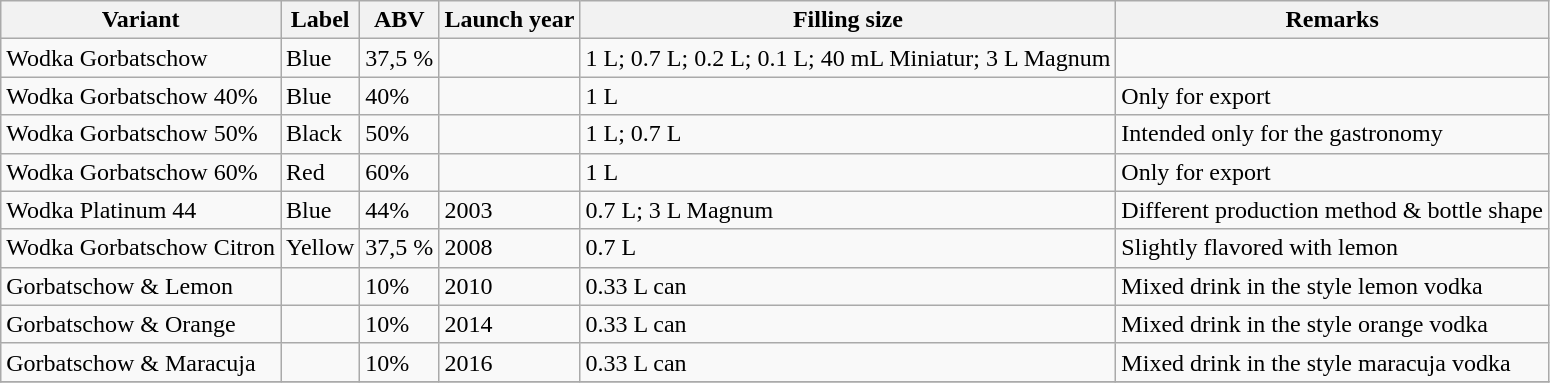<table class="wikitable sortable">
<tr class="hintergrundfarbe8">
<th>Variant</th>
<th>Label</th>
<th>ABV</th>
<th>Launch year</th>
<th>Filling size</th>
<th>Remarks</th>
</tr>
<tr>
<td>Wodka Gorbatschow</td>
<td>Blue</td>
<td>37,5 %</td>
<td></td>
<td>1 L; 0.7 L; 0.2 L; 0.1 L; 40 mL Miniatur; 3 L Magnum</td>
<td></td>
</tr>
<tr>
<td>Wodka Gorbatschow 40%</td>
<td>Blue</td>
<td>40%</td>
<td></td>
<td>1 L</td>
<td>Only for export</td>
</tr>
<tr>
<td>Wodka Gorbatschow 50%</td>
<td>Black</td>
<td>50%</td>
<td></td>
<td>1 L; 0.7 L</td>
<td>Intended only for the gastronomy</td>
</tr>
<tr>
<td>Wodka Gorbatschow 60%</td>
<td>Red</td>
<td>60%</td>
<td></td>
<td>1 L</td>
<td>Only for export</td>
</tr>
<tr>
<td>Wodka Platinum 44</td>
<td>Blue</td>
<td>44%</td>
<td>2003</td>
<td>0.7 L; 3 L Magnum</td>
<td>Different production method & bottle shape</td>
</tr>
<tr>
<td>Wodka Gorbatschow Citron</td>
<td>Yellow</td>
<td>37,5 %</td>
<td>2008</td>
<td>0.7 L</td>
<td>Slightly flavored with lemon</td>
</tr>
<tr>
<td>Gorbatschow & Lemon</td>
<td></td>
<td>10%</td>
<td>2010</td>
<td>0.33 L can</td>
<td>Mixed drink in the style lemon vodka</td>
</tr>
<tr>
<td>Gorbatschow & Orange</td>
<td></td>
<td>10%</td>
<td>2014</td>
<td>0.33 L can</td>
<td>Mixed drink in the style orange vodka</td>
</tr>
<tr>
<td>Gorbatschow & Maracuja</td>
<td></td>
<td>10%</td>
<td>2016</td>
<td>0.33 L can</td>
<td>Mixed drink in the style maracuja vodka</td>
</tr>
<tr>
</tr>
</table>
